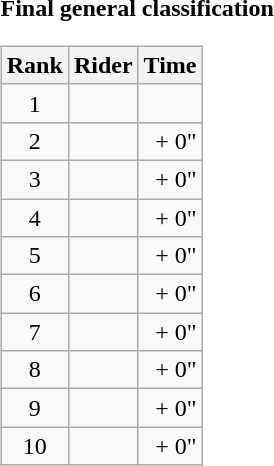<table>
<tr>
<td><strong>Final general classification</strong><br><table class="wikitable">
<tr>
<th scope="col">Rank</th>
<th scope="col">Rider</th>
<th scope="col">Time</th>
</tr>
<tr>
<td style="text-align:center;">1</td>
<td></td>
<td style="text-align:right;"></td>
</tr>
<tr>
<td style="text-align:center;">2</td>
<td></td>
<td style="text-align:right;">+ 0"</td>
</tr>
<tr>
<td style="text-align:center;">3</td>
<td></td>
<td style="text-align:right;">+ 0"</td>
</tr>
<tr>
<td style="text-align:center;">4</td>
<td></td>
<td style="text-align:right;">+ 0"</td>
</tr>
<tr>
<td style="text-align:center;">5</td>
<td></td>
<td style="text-align:right;">+ 0"</td>
</tr>
<tr>
<td style="text-align:center;">6</td>
<td></td>
<td style="text-align:right;">+ 0"</td>
</tr>
<tr>
<td style="text-align:center;">7</td>
<td></td>
<td style="text-align:right;">+ 0"</td>
</tr>
<tr>
<td style="text-align:center;">8</td>
<td></td>
<td style="text-align:right;">+ 0"</td>
</tr>
<tr>
<td style="text-align:center;">9</td>
<td></td>
<td style="text-align:right;">+ 0"</td>
</tr>
<tr>
<td style="text-align:center;">10</td>
<td></td>
<td style="text-align:right;">+ 0"</td>
</tr>
</table>
</td>
</tr>
</table>
